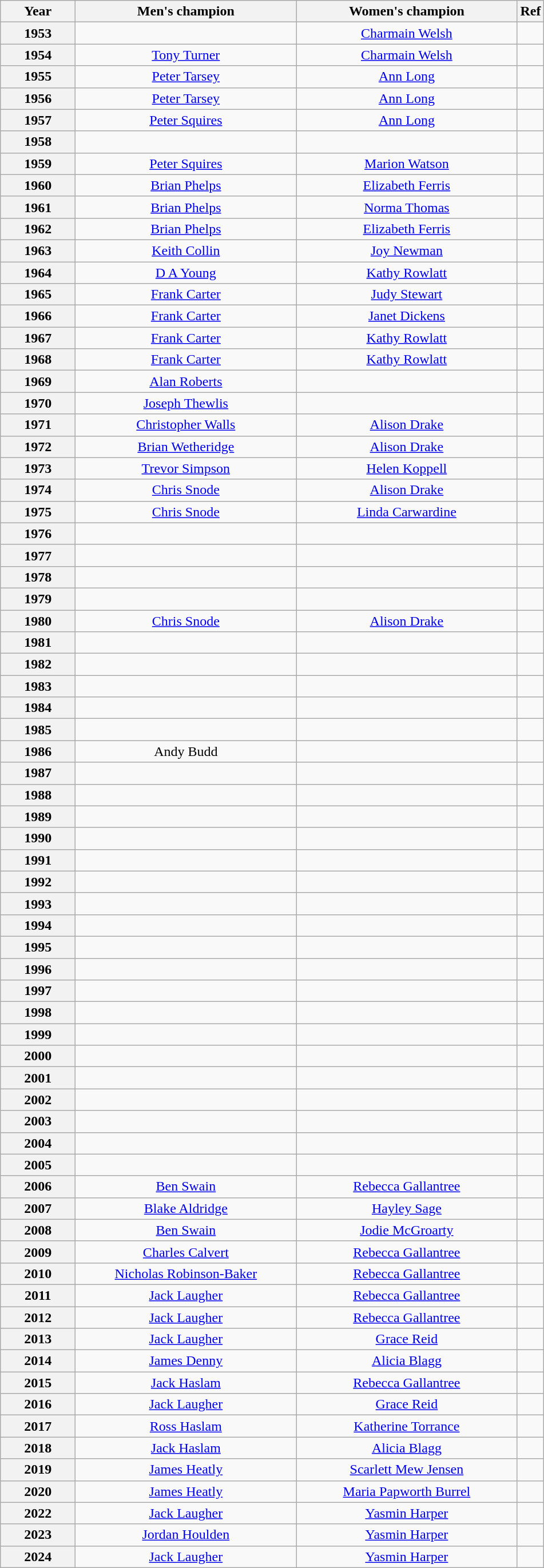<table class="wikitable" style="text-align:center">
<tr>
<th width=80>Year</th>
<th width=250>Men's champion</th>
<th width=250>Women's champion</th>
<th width=20>Ref</th>
</tr>
<tr>
<th>1953</th>
<td></td>
<td><a href='#'>Charmain Welsh</a></td>
<td></td>
</tr>
<tr>
<th>1954</th>
<td><a href='#'>Tony Turner</a></td>
<td><a href='#'>Charmain Welsh</a></td>
<td></td>
</tr>
<tr>
<th>1955</th>
<td><a href='#'>Peter Tarsey</a></td>
<td><a href='#'>Ann Long</a></td>
<td></td>
</tr>
<tr>
<th>1956</th>
<td><a href='#'>Peter Tarsey</a></td>
<td><a href='#'>Ann Long</a></td>
<td></td>
</tr>
<tr>
<th>1957</th>
<td><a href='#'>Peter Squires</a></td>
<td><a href='#'>Ann Long</a></td>
<td></td>
</tr>
<tr>
<th>1958</th>
<td></td>
<td></td>
<td></td>
</tr>
<tr>
<th>1959</th>
<td><a href='#'>Peter Squires</a></td>
<td><a href='#'>Marion Watson</a></td>
<td></td>
</tr>
<tr>
<th>1960</th>
<td><a href='#'>Brian Phelps</a></td>
<td><a href='#'>Elizabeth Ferris</a></td>
<td></td>
</tr>
<tr>
<th>1961</th>
<td><a href='#'>Brian Phelps</a></td>
<td><a href='#'>Norma Thomas</a></td>
<td></td>
</tr>
<tr>
<th>1962</th>
<td><a href='#'>Brian Phelps</a></td>
<td><a href='#'>Elizabeth Ferris</a></td>
<td></td>
</tr>
<tr>
<th>1963</th>
<td><a href='#'>Keith Collin</a></td>
<td><a href='#'>Joy Newman</a></td>
<td></td>
</tr>
<tr>
<th>1964</th>
<td><a href='#'>D A Young</a></td>
<td><a href='#'>Kathy Rowlatt</a></td>
<td></td>
</tr>
<tr>
<th>1965</th>
<td><a href='#'>Frank Carter</a></td>
<td><a href='#'>Judy Stewart</a></td>
<td></td>
</tr>
<tr>
<th>1966</th>
<td><a href='#'>Frank Carter</a></td>
<td><a href='#'>Janet Dickens</a></td>
<td></td>
</tr>
<tr>
<th>1967</th>
<td><a href='#'>Frank Carter</a></td>
<td><a href='#'>Kathy Rowlatt</a></td>
<td></td>
</tr>
<tr>
<th>1968</th>
<td><a href='#'>Frank Carter</a></td>
<td><a href='#'>Kathy Rowlatt</a></td>
<td></td>
</tr>
<tr>
<th>1969</th>
<td><a href='#'>Alan Roberts</a></td>
<td></td>
<td></td>
</tr>
<tr>
<th>1970</th>
<td><a href='#'>Joseph Thewlis</a></td>
<td></td>
<td></td>
</tr>
<tr>
<th>1971</th>
<td><a href='#'>Christopher Walls</a></td>
<td><a href='#'>Alison Drake</a></td>
<td></td>
</tr>
<tr>
<th>1972</th>
<td><a href='#'>Brian Wetheridge</a></td>
<td><a href='#'>Alison Drake</a></td>
<td></td>
</tr>
<tr>
<th>1973</th>
<td><a href='#'>Trevor Simpson</a></td>
<td><a href='#'>Helen Koppell</a></td>
<td></td>
</tr>
<tr>
<th>1974</th>
<td><a href='#'>Chris Snode</a></td>
<td><a href='#'>Alison Drake</a></td>
<td></td>
</tr>
<tr>
<th>1975</th>
<td><a href='#'>Chris Snode</a></td>
<td><a href='#'>Linda Carwardine</a></td>
<td></td>
</tr>
<tr>
<th>1976</th>
<td></td>
<td></td>
<td></td>
</tr>
<tr>
<th>1977</th>
<td></td>
<td></td>
<td></td>
</tr>
<tr>
<th>1978</th>
<td></td>
<td></td>
<td></td>
</tr>
<tr>
<th>1979</th>
<td></td>
<td></td>
<td></td>
</tr>
<tr>
<th>1980</th>
<td><a href='#'>Chris Snode</a></td>
<td><a href='#'>Alison Drake</a></td>
<td></td>
</tr>
<tr>
<th>1981</th>
<td></td>
<td></td>
<td></td>
</tr>
<tr>
<th>1982</th>
<td></td>
<td></td>
<td></td>
</tr>
<tr>
<th>1983</th>
<td></td>
<td></td>
<td></td>
</tr>
<tr>
<th>1984</th>
<td></td>
<td></td>
<td></td>
</tr>
<tr>
<th>1985</th>
<td></td>
<td></td>
<td></td>
</tr>
<tr>
<th>1986</th>
<td>Andy Budd</td>
<td></td>
<td></td>
</tr>
<tr>
<th>1987</th>
<td></td>
<td></td>
<td></td>
</tr>
<tr>
<th>1988</th>
<td></td>
<td></td>
<td></td>
</tr>
<tr>
<th>1989</th>
<td></td>
<td></td>
<td></td>
</tr>
<tr>
<th>1990</th>
<td></td>
<td></td>
<td></td>
</tr>
<tr>
<th>1991</th>
<td></td>
<td></td>
<td></td>
</tr>
<tr>
<th>1992</th>
<td></td>
<td></td>
<td></td>
</tr>
<tr>
<th>1993</th>
<td></td>
<td></td>
<td></td>
</tr>
<tr>
<th>1994</th>
<td></td>
<td></td>
<td></td>
</tr>
<tr>
<th>1995</th>
<td></td>
<td></td>
<td></td>
</tr>
<tr>
<th>1996</th>
<td></td>
<td></td>
<td></td>
</tr>
<tr>
<th>1997</th>
<td></td>
<td></td>
<td></td>
</tr>
<tr>
<th>1998</th>
<td></td>
<td></td>
<td></td>
</tr>
<tr>
<th>1999</th>
<td></td>
<td></td>
<td></td>
</tr>
<tr>
<th>2000</th>
<td></td>
<td></td>
<td></td>
</tr>
<tr>
<th>2001</th>
<td></td>
<td></td>
<td></td>
</tr>
<tr>
<th>2002</th>
<td></td>
<td></td>
<td></td>
</tr>
<tr>
<th>2003</th>
<td></td>
<td></td>
<td></td>
</tr>
<tr>
<th>2004</th>
<td></td>
<td></td>
<td></td>
</tr>
<tr>
<th>2005</th>
<td></td>
<td></td>
<td></td>
</tr>
<tr>
<th>2006</th>
<td><a href='#'>Ben Swain</a></td>
<td><a href='#'>Rebecca Gallantree</a></td>
<td></td>
</tr>
<tr>
<th>2007</th>
<td><a href='#'>Blake Aldridge</a></td>
<td><a href='#'>Hayley Sage</a></td>
<td></td>
</tr>
<tr>
<th>2008</th>
<td><a href='#'>Ben Swain</a></td>
<td><a href='#'>Jodie McGroarty</a></td>
<td></td>
</tr>
<tr>
<th>2009</th>
<td><a href='#'>Charles Calvert</a></td>
<td><a href='#'>Rebecca Gallantree</a></td>
<td></td>
</tr>
<tr>
<th>2010</th>
<td><a href='#'>Nicholas Robinson-Baker</a></td>
<td><a href='#'>Rebecca Gallantree</a></td>
<td></td>
</tr>
<tr>
<th>2011</th>
<td><a href='#'>Jack Laugher</a></td>
<td><a href='#'>Rebecca Gallantree</a></td>
<td></td>
</tr>
<tr>
<th>2012</th>
<td><a href='#'>Jack Laugher</a></td>
<td><a href='#'>Rebecca Gallantree</a></td>
<td></td>
</tr>
<tr>
<th>2013</th>
<td><a href='#'>Jack Laugher</a></td>
<td><a href='#'>Grace Reid</a></td>
<td></td>
</tr>
<tr>
<th>2014</th>
<td><a href='#'>James Denny</a></td>
<td><a href='#'>Alicia Blagg</a></td>
<td></td>
</tr>
<tr>
<th>2015</th>
<td><a href='#'>Jack Haslam</a></td>
<td><a href='#'>Rebecca Gallantree</a></td>
<td></td>
</tr>
<tr>
<th>2016</th>
<td><a href='#'>Jack Laugher</a></td>
<td><a href='#'>Grace Reid</a></td>
<td></td>
</tr>
<tr>
<th>2017</th>
<td><a href='#'>Ross Haslam</a></td>
<td><a href='#'>Katherine Torrance</a></td>
<td></td>
</tr>
<tr>
<th>2018</th>
<td><a href='#'>Jack Haslam</a></td>
<td><a href='#'>Alicia Blagg</a></td>
<td></td>
</tr>
<tr>
<th>2019</th>
<td><a href='#'>James Heatly</a></td>
<td><a href='#'>Scarlett Mew Jensen</a></td>
<td></td>
</tr>
<tr>
<th>2020</th>
<td><a href='#'>James Heatly</a></td>
<td><a href='#'>Maria Papworth Burrel</a></td>
<td></td>
</tr>
<tr>
<th>2022</th>
<td><a href='#'>Jack Laugher</a></td>
<td><a href='#'>Yasmin Harper</a></td>
<td></td>
</tr>
<tr>
<th>2023</th>
<td><a href='#'>Jordan Houlden</a></td>
<td><a href='#'>Yasmin Harper</a></td>
<td></td>
</tr>
<tr>
<th>2024</th>
<td><a href='#'>Jack Laugher</a></td>
<td><a href='#'>Yasmin Harper</a></td>
<td></td>
</tr>
</table>
